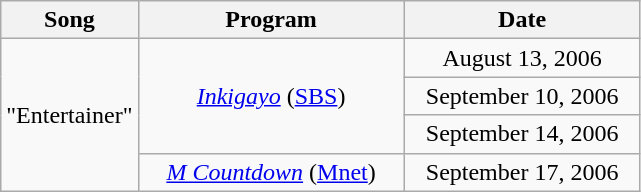<table class="wikitable" style="text-align:center">
<tr>
<th>Song</th>
<th width="170">Program</th>
<th width="150">Date</th>
</tr>
<tr>
<td rowspan="4">"Entertainer"</td>
<td rowspan="3"><em><a href='#'>Inkigayo</a></em> (<a href='#'>SBS</a>)</td>
<td>August 13, 2006</td>
</tr>
<tr>
<td>September 10, 2006</td>
</tr>
<tr>
<td>September 14, 2006</td>
</tr>
<tr>
<td><em><a href='#'>M Countdown</a></em> (<a href='#'>Mnet</a>)</td>
<td>September 17, 2006</td>
</tr>
</table>
